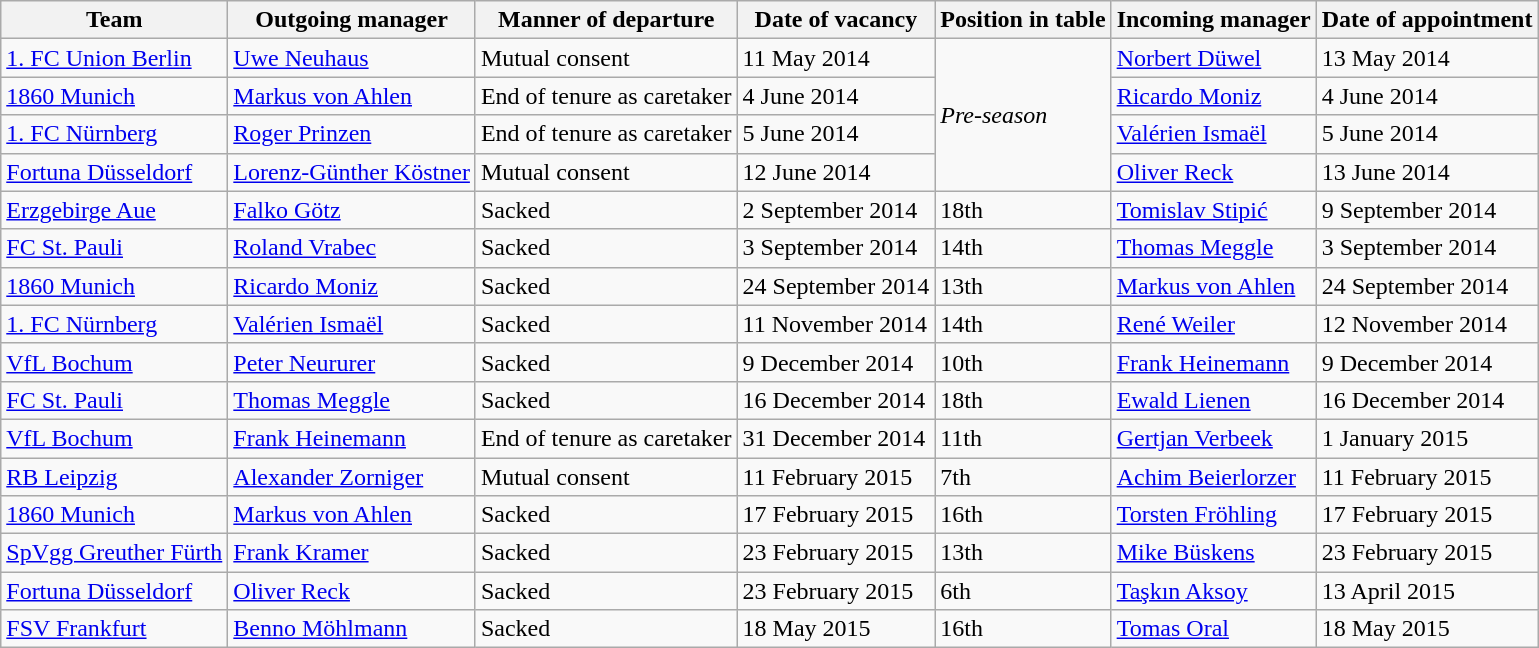<table class="wikitable">
<tr>
<th>Team</th>
<th>Outgoing manager</th>
<th>Manner of departure</th>
<th>Date of vacancy</th>
<th>Position in table</th>
<th>Incoming manager</th>
<th>Date of appointment</th>
</tr>
<tr>
<td><a href='#'>1. FC Union Berlin</a></td>
<td> <a href='#'>Uwe Neuhaus</a></td>
<td>Mutual consent</td>
<td>11 May 2014</td>
<td rowspan=4><em>Pre-season</em></td>
<td> <a href='#'>Norbert Düwel</a></td>
<td>13 May 2014</td>
</tr>
<tr>
<td><a href='#'>1860 Munich</a></td>
<td> <a href='#'>Markus von Ahlen</a></td>
<td>End of tenure as caretaker</td>
<td>4 June 2014</td>
<td> <a href='#'>Ricardo Moniz</a></td>
<td>4 June 2014</td>
</tr>
<tr>
<td><a href='#'>1. FC Nürnberg</a></td>
<td> <a href='#'>Roger Prinzen</a></td>
<td>End of tenure as caretaker</td>
<td>5 June 2014</td>
<td> <a href='#'>Valérien Ismaël</a></td>
<td>5 June 2014</td>
</tr>
<tr>
<td><a href='#'>Fortuna Düsseldorf</a></td>
<td> <a href='#'>Lorenz-Günther Köstner</a></td>
<td>Mutual consent</td>
<td>12 June 2014</td>
<td> <a href='#'>Oliver Reck</a></td>
<td>13 June 2014</td>
</tr>
<tr>
<td><a href='#'>Erzgebirge Aue</a></td>
<td> <a href='#'>Falko Götz</a></td>
<td>Sacked</td>
<td>2 September 2014</td>
<td>18th</td>
<td> <a href='#'>Tomislav Stipić</a></td>
<td>9 September 2014</td>
</tr>
<tr>
<td><a href='#'>FC St. Pauli</a></td>
<td> <a href='#'>Roland Vrabec</a></td>
<td>Sacked</td>
<td>3 September 2014</td>
<td>14th</td>
<td> <a href='#'>Thomas Meggle</a></td>
<td>3 September 2014</td>
</tr>
<tr>
<td><a href='#'>1860 Munich</a></td>
<td> <a href='#'>Ricardo Moniz</a></td>
<td>Sacked</td>
<td>24 September 2014</td>
<td>13th</td>
<td> <a href='#'>Markus von Ahlen</a></td>
<td>24 September 2014</td>
</tr>
<tr>
<td><a href='#'>1. FC Nürnberg</a></td>
<td> <a href='#'>Valérien Ismaël</a></td>
<td>Sacked</td>
<td>11 November 2014</td>
<td>14th</td>
<td> <a href='#'>René Weiler</a></td>
<td>12 November 2014</td>
</tr>
<tr>
<td><a href='#'>VfL Bochum</a></td>
<td> <a href='#'>Peter Neururer</a></td>
<td>Sacked</td>
<td>9 December 2014</td>
<td>10th</td>
<td> <a href='#'>Frank Heinemann</a></td>
<td>9 December 2014</td>
</tr>
<tr>
<td><a href='#'>FC St. Pauli</a></td>
<td> <a href='#'>Thomas Meggle</a></td>
<td>Sacked</td>
<td>16 December 2014</td>
<td>18th</td>
<td> <a href='#'>Ewald Lienen</a></td>
<td>16 December 2014</td>
</tr>
<tr>
<td><a href='#'>VfL Bochum</a></td>
<td> <a href='#'>Frank Heinemann</a></td>
<td>End of tenure as caretaker</td>
<td>31 December 2014</td>
<td>11th</td>
<td> <a href='#'>Gertjan Verbeek</a></td>
<td>1 January 2015</td>
</tr>
<tr>
<td><a href='#'>RB Leipzig</a></td>
<td> <a href='#'>Alexander Zorniger</a></td>
<td>Mutual consent</td>
<td>11 February 2015</td>
<td>7th</td>
<td> <a href='#'>Achim Beierlorzer</a></td>
<td>11 February 2015</td>
</tr>
<tr>
<td><a href='#'>1860 Munich</a></td>
<td> <a href='#'>Markus von Ahlen</a></td>
<td>Sacked</td>
<td>17 February 2015</td>
<td>16th</td>
<td> <a href='#'>Torsten Fröhling</a></td>
<td>17 February 2015</td>
</tr>
<tr>
<td><a href='#'>SpVgg Greuther Fürth</a></td>
<td> <a href='#'>Frank Kramer</a></td>
<td>Sacked</td>
<td>23 February 2015</td>
<td>13th</td>
<td> <a href='#'>Mike Büskens</a></td>
<td>23 February 2015</td>
</tr>
<tr>
<td><a href='#'>Fortuna Düsseldorf</a></td>
<td> <a href='#'>Oliver Reck</a></td>
<td>Sacked</td>
<td>23 February 2015</td>
<td>6th</td>
<td> <a href='#'>Taşkın Aksoy</a></td>
<td>13 April 2015</td>
</tr>
<tr>
<td><a href='#'>FSV Frankfurt</a></td>
<td> <a href='#'>Benno Möhlmann</a></td>
<td>Sacked</td>
<td>18 May 2015</td>
<td>16th</td>
<td> <a href='#'>Tomas Oral</a></td>
<td>18 May 2015</td>
</tr>
</table>
